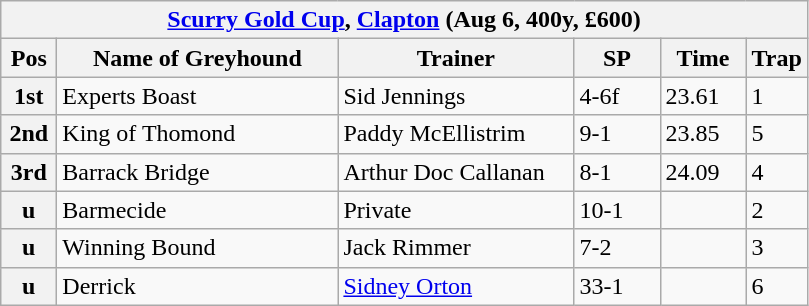<table class="wikitable">
<tr>
<th colspan="6"><a href='#'>Scurry Gold Cup</a>, <a href='#'>Clapton</a> (Aug 6, 400y, £600)</th>
</tr>
<tr>
<th width=30>Pos</th>
<th width=180>Name of Greyhound</th>
<th width=150>Trainer</th>
<th width=50>SP</th>
<th width=50>Time</th>
<th width=30>Trap</th>
</tr>
<tr>
<th>1st</th>
<td>Experts Boast</td>
<td>Sid Jennings</td>
<td>4-6f</td>
<td>23.61</td>
<td>1</td>
</tr>
<tr>
<th>2nd</th>
<td>King of Thomond</td>
<td>Paddy McEllistrim</td>
<td>9-1</td>
<td>23.85</td>
<td>5</td>
</tr>
<tr>
<th>3rd</th>
<td>Barrack Bridge</td>
<td>Arthur Doc Callanan</td>
<td>8-1</td>
<td>24.09</td>
<td>4</td>
</tr>
<tr>
<th>u</th>
<td>Barmecide</td>
<td>Private</td>
<td>10-1</td>
<td></td>
<td>2</td>
</tr>
<tr>
<th>u</th>
<td>Winning Bound</td>
<td>Jack Rimmer</td>
<td>7-2</td>
<td></td>
<td>3</td>
</tr>
<tr>
<th>u</th>
<td>Derrick</td>
<td><a href='#'>Sidney Orton</a></td>
<td>33-1</td>
<td></td>
<td>6</td>
</tr>
</table>
